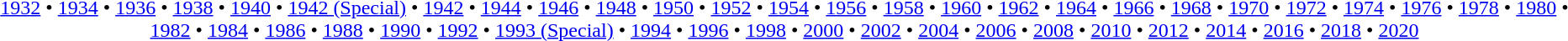<table id=toc class=toc summary=Contents>
<tr>
<td align=center><br><a href='#'>1932</a> • <a href='#'>1934</a> • <a href='#'>1936</a> • <a href='#'>1938</a> • <a href='#'>1940</a> • <a href='#'>1942 (Special)</a> • <a href='#'>1942</a> • <a href='#'>1944</a> • <a href='#'>1946</a> • <a href='#'>1948</a> • <a href='#'>1950</a> • <a href='#'>1952</a> • <a href='#'>1954</a> • <a href='#'>1956</a> • <a href='#'>1958</a> • <a href='#'>1960</a> • <a href='#'>1962</a> • <a href='#'>1964</a> • <a href='#'>1966</a> • <a href='#'>1968</a> • <a href='#'>1970</a> • <a href='#'>1972</a> • <a href='#'>1974</a> • <a href='#'>1976</a> • <a href='#'>1978</a> • <a href='#'>1980</a> • <a href='#'>1982</a> • <a href='#'>1984</a> • <a href='#'>1986</a> • <a href='#'>1988</a> • <a href='#'>1990</a> • <a href='#'>1992</a> • <a href='#'>1993 (Special)</a> • <a href='#'>1994</a> • <a href='#'>1996</a> • <a href='#'>1998</a> • <a href='#'>2000</a> • <a href='#'>2002</a> • <a href='#'>2004</a> • <a href='#'>2006</a> • <a href='#'>2008</a> • <a href='#'>2010</a> • <a href='#'>2012</a> • <a href='#'>2014</a> • <a href='#'>2016</a> • <a href='#'>2018</a> • <a href='#'>2020</a></td>
</tr>
</table>
